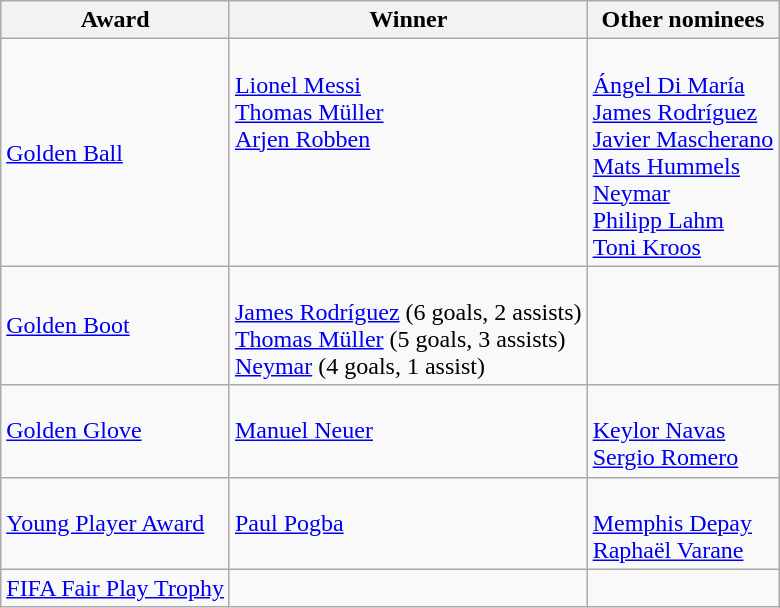<table class="wikitable">
<tr>
<th>Award</th>
<th>Winner</th>
<th>Other nominees</th>
</tr>
<tr>
<td><a href='#'>Golden Ball</a></td>
<td valign="top"><br>  <a href='#'>Lionel Messi</a>
<br>  <a href='#'>Thomas Müller</a>
<br>  <a href='#'>Arjen Robben</a></td>
<td><br> <a href='#'>Ángel Di María</a>
<br> <a href='#'>James Rodríguez</a>
<br> <a href='#'>Javier Mascherano</a>
<br> <a href='#'>Mats Hummels</a>
<br> <a href='#'>Neymar</a>
<br> <a href='#'>Philipp Lahm</a>
<br> <a href='#'>Toni Kroos</a></td>
</tr>
<tr>
<td><a href='#'>Golden Boot</a></td>
<td valign="top"><br>  <a href='#'>James Rodríguez</a> (6 goals, 2 assists)
<br>  <a href='#'>Thomas Müller</a> (5 goals, 3 assists)
<br>  <a href='#'>Neymar</a> (4 goals, 1 assist)</td>
<td></td>
</tr>
<tr>
<td><a href='#'>Golden Glove</a></td>
<td valign="top"><br> <a href='#'>Manuel Neuer</a></td>
<td><br> <a href='#'>Keylor Navas</a>
<br> <a href='#'>Sergio Romero</a></td>
</tr>
<tr>
<td><a href='#'>Young Player Award</a></td>
<td valign="top"><br> <a href='#'>Paul Pogba</a></td>
<td><br> <a href='#'>Memphis Depay</a>
<br> <a href='#'>Raphaël Varane</a></td>
</tr>
<tr>
<td><a href='#'>FIFA Fair Play Trophy</a></td>
<td valign="top"><br></td>
<td></td>
</tr>
</table>
